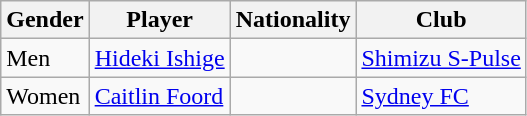<table class="wikitable">
<tr>
<th>Gender</th>
<th>Player</th>
<th>Nationality</th>
<th>Club</th>
</tr>
<tr>
<td>Men</td>
<td><a href='#'>Hideki Ishige</a></td>
<td></td>
<td> <a href='#'>Shimizu S-Pulse</a></td>
</tr>
<tr>
<td>Women</td>
<td><a href='#'>Caitlin Foord</a></td>
<td></td>
<td> <a href='#'>Sydney FC</a></td>
</tr>
</table>
